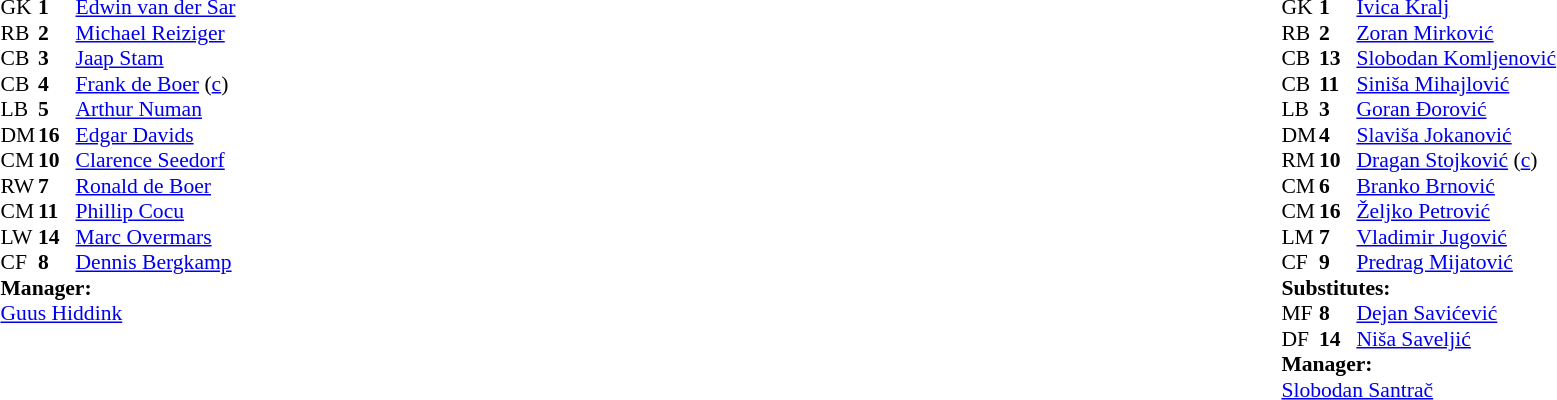<table style="width:100%">
<tr>
<td style="vertical-align:top; width:50%"><br><table style="font-size: 90%" cellspacing="0" cellpadding="0">
<tr>
<th width="25"></th>
<th width="25"></th>
</tr>
<tr>
<td>GK</td>
<td><strong>1</strong></td>
<td><a href='#'>Edwin van der Sar</a></td>
</tr>
<tr>
<td>RB</td>
<td><strong>2</strong></td>
<td><a href='#'>Michael Reiziger</a></td>
</tr>
<tr>
<td>CB</td>
<td><strong>3</strong></td>
<td><a href='#'>Jaap Stam</a></td>
</tr>
<tr>
<td>CB</td>
<td><strong>4</strong></td>
<td><a href='#'>Frank de Boer</a> (<a href='#'>c</a>)</td>
</tr>
<tr>
<td>LB</td>
<td><strong>5</strong></td>
<td><a href='#'>Arthur Numan</a></td>
</tr>
<tr>
<td>DM</td>
<td><strong>16</strong></td>
<td><a href='#'>Edgar Davids</a></td>
</tr>
<tr>
<td>CM</td>
<td><strong>10</strong></td>
<td><a href='#'>Clarence Seedorf</a></td>
</tr>
<tr>
<td>RW</td>
<td><strong>7</strong></td>
<td><a href='#'>Ronald de Boer</a></td>
</tr>
<tr>
<td>CM</td>
<td><strong>11</strong></td>
<td><a href='#'>Phillip Cocu</a></td>
</tr>
<tr>
<td>LW</td>
<td><strong>14</strong></td>
<td><a href='#'>Marc Overmars</a></td>
</tr>
<tr>
<td>CF</td>
<td><strong>8</strong></td>
<td><a href='#'>Dennis Bergkamp</a></td>
</tr>
<tr>
<td colspan=4><strong>Manager:</strong></td>
</tr>
<tr>
<td colspan="4"><a href='#'>Guus Hiddink</a></td>
</tr>
</table>
</td>
<td style="vertical-align:top"></td>
<td style="vertical-align:top; width:50%"><br><table cellspacing="0" cellpadding="0" style="font-size:90%; margin:auto">
<tr>
<th width="25"></th>
<th width="25"></th>
</tr>
<tr>
<td>GK</td>
<td><strong>1</strong></td>
<td><a href='#'>Ivica Kralj</a></td>
</tr>
<tr>
<td>RB</td>
<td><strong>2</strong></td>
<td><a href='#'>Zoran Mirković</a></td>
<td></td>
</tr>
<tr>
<td>CB</td>
<td><strong>13</strong></td>
<td><a href='#'>Slobodan Komljenović</a></td>
</tr>
<tr>
<td>CB</td>
<td><strong>11</strong></td>
<td><a href='#'>Siniša Mihajlović</a></td>
<td></td>
<td></td>
</tr>
<tr>
<td>LB</td>
<td><strong>3</strong></td>
<td><a href='#'>Goran Đorović</a></td>
<td></td>
</tr>
<tr>
<td>DM</td>
<td><strong>4</strong></td>
<td><a href='#'>Slaviša Jokanović</a></td>
</tr>
<tr>
<td>RM</td>
<td><strong>10</strong></td>
<td><a href='#'>Dragan Stojković</a> (<a href='#'>c</a>)</td>
<td></td>
<td></td>
</tr>
<tr>
<td>CM</td>
<td><strong>6</strong></td>
<td><a href='#'>Branko Brnović</a></td>
</tr>
<tr>
<td>CM</td>
<td><strong>16</strong></td>
<td><a href='#'>Željko Petrović</a></td>
</tr>
<tr>
<td>LM</td>
<td><strong>7</strong></td>
<td><a href='#'>Vladimir Jugović</a></td>
</tr>
<tr>
<td>CF</td>
<td><strong>9</strong></td>
<td><a href='#'>Predrag Mijatović</a></td>
</tr>
<tr>
<td colspan=4><strong>Substitutes:</strong></td>
</tr>
<tr>
<td>MF</td>
<td><strong>8</strong></td>
<td><a href='#'>Dejan Savićević</a></td>
<td></td>
<td></td>
</tr>
<tr>
<td>DF</td>
<td><strong>14</strong></td>
<td><a href='#'>Niša Saveljić</a></td>
<td></td>
<td></td>
</tr>
<tr>
<td colspan=4><strong>Manager:</strong></td>
</tr>
<tr>
<td colspan="4"><a href='#'>Slobodan Santrač</a></td>
</tr>
</table>
</td>
</tr>
</table>
